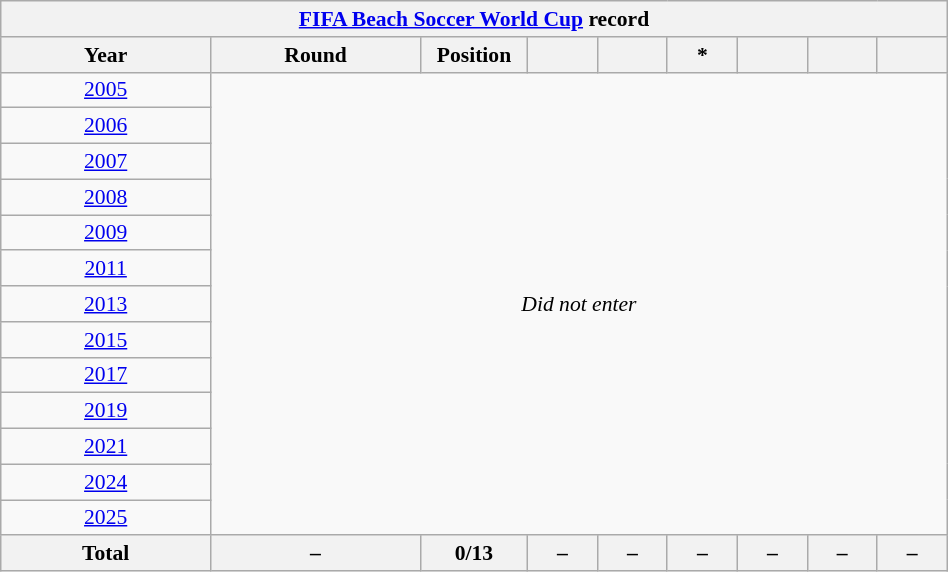<table class="wikitable" width="50%" style="font-size:90%; text-align:center;">
<tr>
<th colspan="9"><a href='#'>FIFA Beach Soccer World Cup</a> record</th>
</tr>
<tr>
<th width="15%">Year</th>
<th width="15%">Round</th>
<th width="5%">Position</th>
<th width="5%"></th>
<th width="5%"></th>
<th width="5%">*</th>
<th width="5%"></th>
<th width="5%"></th>
<th width="5%"></th>
</tr>
<tr>
<td> <a href='#'>2005</a></td>
<td colspan="8" rowspan="13"><em>Did not enter</em></td>
</tr>
<tr bgcolor="">
<td> <a href='#'>2006</a></td>
</tr>
<tr>
<td> <a href='#'>2007</a></td>
</tr>
<tr>
<td> <a href='#'>2008</a></td>
</tr>
<tr>
<td> <a href='#'>2009</a></td>
</tr>
<tr>
<td> <a href='#'>2011</a></td>
</tr>
<tr>
<td> <a href='#'>2013</a></td>
</tr>
<tr>
<td> <a href='#'>2015</a></td>
</tr>
<tr>
<td> <a href='#'>2017</a></td>
</tr>
<tr>
<td> <a href='#'>2019</a></td>
</tr>
<tr>
<td> <a href='#'>2021</a></td>
</tr>
<tr>
<td> <a href='#'>2024</a></td>
</tr>
<tr>
<td> <a href='#'>2025</a></td>
</tr>
<tr>
<th>Total</th>
<th>–</th>
<th>0/13</th>
<th>–</th>
<th>–</th>
<th>–</th>
<th>–</th>
<th>–</th>
<th>–</th>
</tr>
</table>
